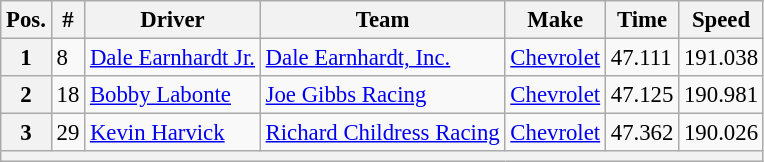<table class="wikitable" style="font-size:95%">
<tr>
<th>Pos.</th>
<th>#</th>
<th>Driver</th>
<th>Team</th>
<th>Make</th>
<th>Time</th>
<th>Speed</th>
</tr>
<tr>
<th>1</th>
<td>8</td>
<td><a href='#'>Dale Earnhardt Jr.</a></td>
<td><a href='#'>Dale Earnhardt, Inc.</a></td>
<td><a href='#'>Chevrolet</a></td>
<td>47.111</td>
<td>191.038</td>
</tr>
<tr>
<th>2</th>
<td>18</td>
<td><a href='#'>Bobby Labonte</a></td>
<td><a href='#'>Joe Gibbs Racing</a></td>
<td><a href='#'>Chevrolet</a></td>
<td>47.125</td>
<td>190.981</td>
</tr>
<tr>
<th>3</th>
<td>29</td>
<td><a href='#'>Kevin Harvick</a></td>
<td><a href='#'>Richard Childress Racing</a></td>
<td><a href='#'>Chevrolet</a></td>
<td>47.362</td>
<td>190.026</td>
</tr>
<tr>
<th colspan="7"></th>
</tr>
</table>
